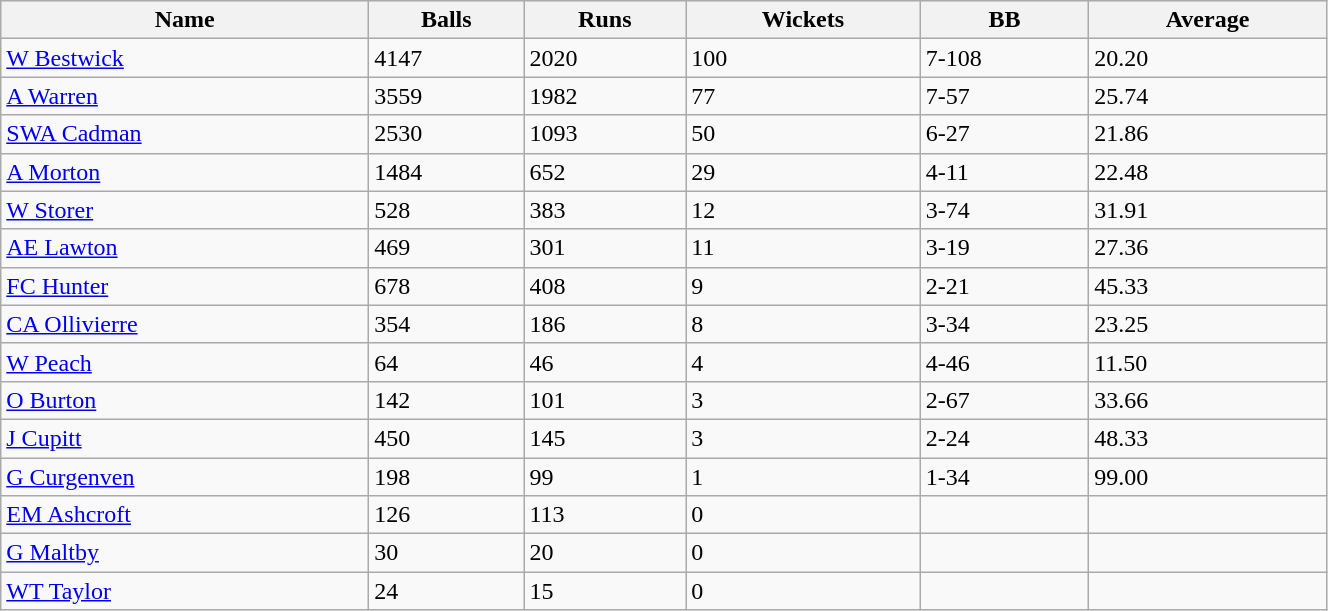<table class="wikitable sortable" width="70%">
<tr bgcolor="#efefef">
<th>Name</th>
<th>Balls</th>
<th>Runs</th>
<th>Wickets</th>
<th>BB</th>
<th>Average</th>
</tr>
<tr>
<td><a href='#'>W Bestwick</a></td>
<td>4147</td>
<td>2020</td>
<td>100</td>
<td>7-108</td>
<td>20.20</td>
</tr>
<tr>
<td><a href='#'>A Warren</a></td>
<td>3559</td>
<td>1982</td>
<td>77</td>
<td>7-57</td>
<td>25.74</td>
</tr>
<tr>
<td><a href='#'>SWA Cadman</a></td>
<td>2530</td>
<td>1093</td>
<td>50</td>
<td>6-27</td>
<td>21.86</td>
</tr>
<tr>
<td><a href='#'>A Morton</a></td>
<td>1484</td>
<td>652</td>
<td>29</td>
<td>4-11</td>
<td>22.48</td>
</tr>
<tr>
<td><a href='#'>W Storer</a></td>
<td>528</td>
<td>383</td>
<td>12</td>
<td>3-74</td>
<td>31.91</td>
</tr>
<tr>
<td><a href='#'>AE Lawton</a></td>
<td>469</td>
<td>301</td>
<td>11</td>
<td>3-19</td>
<td>27.36</td>
</tr>
<tr>
<td><a href='#'>FC Hunter</a></td>
<td>678</td>
<td>408</td>
<td>9</td>
<td>2-21</td>
<td>45.33</td>
</tr>
<tr>
<td><a href='#'>CA Ollivierre</a></td>
<td>354</td>
<td>186</td>
<td>8</td>
<td>3-34</td>
<td>23.25</td>
</tr>
<tr>
<td><a href='#'>W Peach</a></td>
<td>64</td>
<td>46</td>
<td>4</td>
<td>4-46</td>
<td>11.50</td>
</tr>
<tr>
<td><a href='#'>O Burton</a></td>
<td>142</td>
<td>101</td>
<td>3</td>
<td>2-67</td>
<td>33.66</td>
</tr>
<tr>
<td><a href='#'>J Cupitt</a></td>
<td>450</td>
<td>145</td>
<td>3</td>
<td>2-24</td>
<td>48.33</td>
</tr>
<tr>
<td><a href='#'>G Curgenven</a></td>
<td>198</td>
<td>99</td>
<td>1</td>
<td>1-34</td>
<td>99.00</td>
</tr>
<tr>
<td><a href='#'>EM Ashcroft</a></td>
<td>126</td>
<td>113</td>
<td>0</td>
<td></td>
<td></td>
</tr>
<tr>
<td><a href='#'>G Maltby</a></td>
<td>30</td>
<td>20</td>
<td>0</td>
<td></td>
<td></td>
</tr>
<tr>
<td><a href='#'>WT Taylor</a></td>
<td>24</td>
<td>15</td>
<td>0</td>
<td></td>
<td></td>
</tr>
</table>
